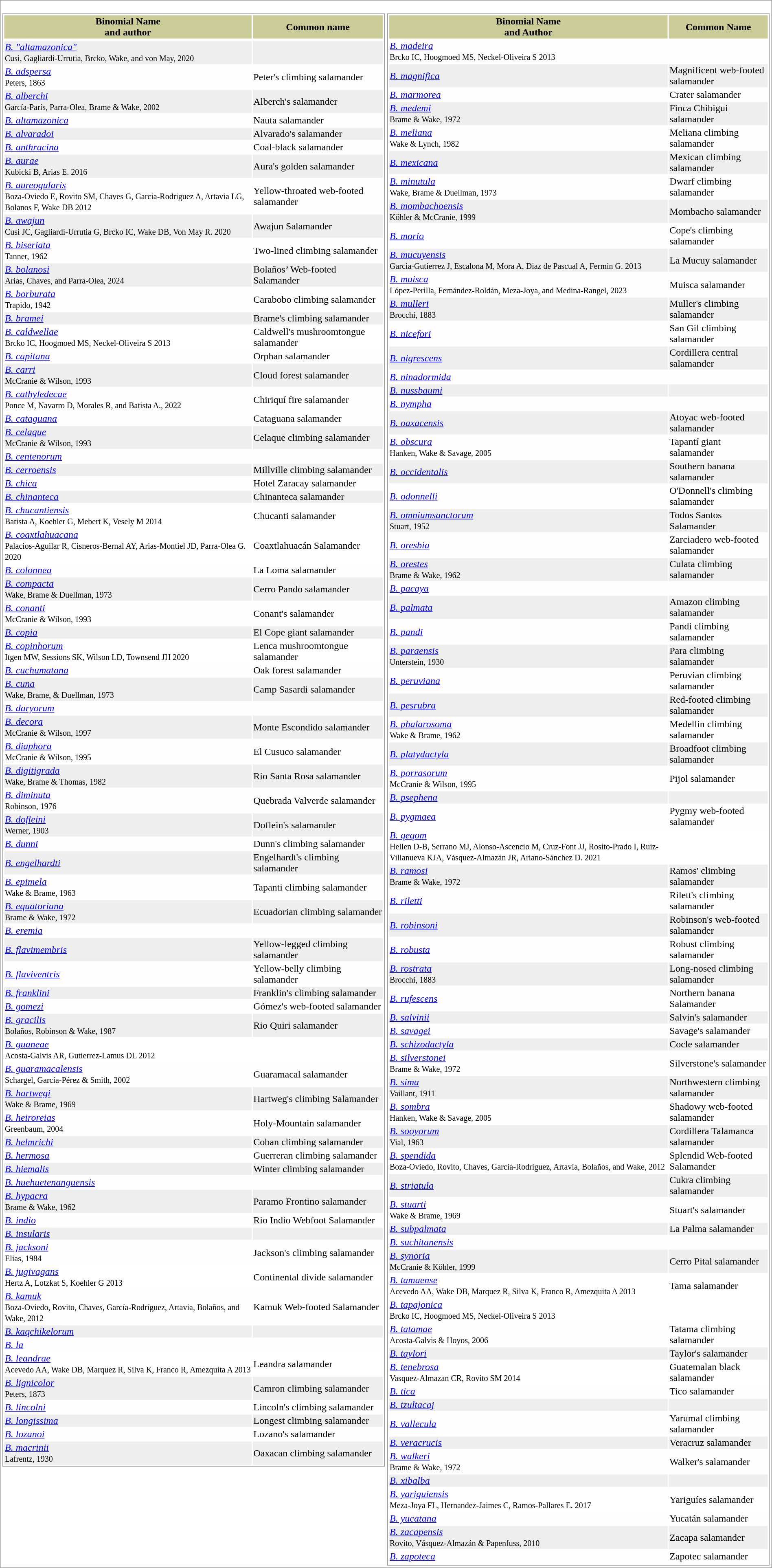<table style="border:1px solid #999999; float:top; ">
<tr>
<td style="width: 50%;vertical-align:top;"><br><table style="text-align:left; border:1px solid #999999; ">
<tr style="background:#CCCC99; text-align: center; ">
<th>Binomial Name<br> and author</th>
<th>Common name</th>
</tr>
<tr>
</tr>
<tr style="background:#EEEEEE;">
<td><em><a href='#'>B. "altamazonica"</a></em><br><small>Cusi, Gagliardi-Urrutia, Brcko, Wake, and von May, 2020</small></td>
<td></td>
</tr>
<tr style="background:#FFFDFF;">
<td><em><a href='#'>B. adspersa</a></em><br><small>Peters, 1863</small></td>
<td>Peter's climbing salamander</td>
</tr>
<tr style="background:#EEEEEE;">
<td><em><a href='#'>B. alberchi</a></em><br><small>García-París, Parra-Olea, Brame & Wake, 2002</small></td>
<td>Alberch's salamander</td>
</tr>
<tr style="background:#FFFDFF;">
<td><em><a href='#'>B. altamazonica</a></em><br><small></small></td>
<td>Nauta salamander</td>
</tr>
<tr style="background:#EEEEEE;">
<td><em><a href='#'>B. alvaradoi</a></em><br><small></small></td>
<td>Alvarado's salamander</td>
</tr>
<tr style="background:#FFFDFF;">
<td><em><a href='#'>B. anthracina</a></em><br><small></small></td>
<td>Coal-black salamander</td>
</tr>
<tr style="background:#EEEEEE;">
<td><em><a href='#'>B. aurae</a></em><br><small>Kubicki B, Arias E. 2016</small></td>
<td>Aura's golden salamander</td>
</tr>
<tr style="background:#FFFDFF;">
<td><em><a href='#'>B. aureogularis</a></em><br><small>Boza-Oviedo E, Rovito SM, Chaves G, Garcia-Rodriguez A, Artavia LG, Bolanos F, Wake DB 2012</small></td>
<td>Yellow-throated web-footed salamander</td>
</tr>
<tr style="background:#EEEEEE;">
<td><em><a href='#'>B. awajun</a></em><br><small>Cusi JC, Gagliardi-Urrutia G, Brcko IC, Wake DB, Von May R. 2020</small></td>
<td>Awajun Salamander</td>
</tr>
<tr style="background:#FFFDFF;">
<td><em><a href='#'>B. biseriata</a></em><br><small>Tanner, 1962</small></td>
<td>Two-lined climbing salamander</td>
</tr>
<tr style="background:#EEEEEE;">
<td><em><a href='#'>B. bolanosi</a></em> <br><small>Arias, Chaves, and Parra-Olea, 2024</small></td>
<td>Bolaños’ Web-footed Salamander</td>
</tr>
<tr style="background:#FFFDFF;">
<td><em><a href='#'>B. borburata</a></em><br><small>Trapido, 1942</small></td>
<td>Carabobo climbing salamander</td>
</tr>
<tr style="background:#EEEEEE;">
<td><em><a href='#'>B. bramei</a></em><br><small></small></td>
<td>Brame's climbing salamander</td>
</tr>
<tr>
<td><em><a href='#'>B. caldwellae</a></em><br><small>Brcko IC, Hoogmoed MS, Neckel-Oliveira S 2013</small></td>
<td>Caldwell's mushroomtongue salamander</td>
</tr>
<tr style="background:#FFFDFF;">
<td><em><a href='#'>B. capitana</a></em><br><small></small></td>
<td>Orphan salamander</td>
</tr>
<tr style="background:#EEEEEE;">
<td><em><a href='#'>B. carri</a></em><br><small>McCranie & Wilson, 1993</small></td>
<td>Cloud forest salamander</td>
</tr>
<tr style="background:#FFFDFF;">
<td><em><a href='#'>B. cathyledecae</a></em><br><small>Ponce M, Navarro D, Morales R, and Batista A., 2022</small></td>
<td>Chiriquí fire salamander</td>
</tr>
<tr style="background:#FFFDFF;">
<td><em><a href='#'>B. cataguana</a></em><br><small></small></td>
<td>Cataguana salamander</td>
</tr>
<tr style="background:#EEEEEE;">
<td><em><a href='#'>B. celaque</a></em><br><small>McCranie & Wilson, 1993</small></td>
<td>Celaque climbing salamander</td>
</tr>
<tr style="background:#FFFDFF;">
<td><em><a href='#'>B. centenorum</a></em><br><small></small></td>
<td></td>
</tr>
<tr style="background:#EEEEEE;">
<td><em><a href='#'>B. cerroensis</a></em><br><small></small></td>
<td>Millville climbing salamander</td>
</tr>
<tr style="background:#FFFDFF;">
<td><em><a href='#'>B. chica</a></em><br><small></small></td>
<td>Hotel Zaracay salamander</td>
</tr>
<tr style="background:#EEEEEE;">
<td><em><a href='#'>B. chinanteca</a></em><br><small></small></td>
<td>Chinanteca salamander</td>
</tr>
<tr>
<td><em><a href='#'>B. chucantiensis</a></em><br><small>Batista A, Koehler G, Mebert K, Vesely M 2014</small></td>
<td>Chucanti salamander</td>
</tr>
<tr>
<td><em><a href='#'>B. coaxtlahuacana</a></em><br><small>Palacios-Aguilar R, Cisneros-Bernal AY, Arias-Montiel JD, Parra-Olea G. 2020</small></td>
<td>Coaxtlahuacán Salamander</td>
</tr>
<tr style="background:#FFFDFF;">
<td><em><a href='#'>B. colonnea</a></em><br><small></small></td>
<td>La Loma salamander</td>
</tr>
<tr style="background:#EEEEEE;">
<td><em><a href='#'>B. compacta</a></em><br><small>Wake, Brame & Duellman, 1973</small></td>
<td>Cerro Pando salamander</td>
</tr>
<tr style="background:#FFFDFF;">
<td><em><a href='#'>B. conanti</a></em><br><small>McCranie & Wilson, 1993</small></td>
<td>Conant's salamander</td>
</tr>
<tr style="background:#EEEEEE;">
<td><em><a href='#'>B. copia</a></em><br><small> </small></td>
<td>El Cope giant salamander</td>
</tr>
<tr>
<td><em><a href='#'>B. copinhorum</a></em><br><small>Itgen MW, Sessions SK, Wilson LD, Townsend JH 2020</small></td>
<td>Lenca mushroomtongue salamander</td>
</tr>
<tr style="background:#FFFDFF;">
<td><em><a href='#'>B. cuchumatana</a></em><br><small></small></td>
<td>Oak forest salamander</td>
</tr>
<tr style="background:#EEEEEE;">
<td><em><a href='#'>B. cuna</a></em><br><small>Wake, Brame, & Duellman, 1973</small></td>
<td>Camp Sasardi salamander</td>
</tr>
<tr style="background:#FFFDFF;">
<td><em><a href='#'>B. daryorum</a></em><br><small></small></td>
<td></td>
</tr>
<tr style="background:#EEEEEE;">
<td><em><a href='#'>B. decora</a></em><br><small>McCranie & Wilson, 1997</small></td>
<td>Monte Escondido salamander</td>
</tr>
<tr style="background:#FFFDFF;">
<td><em><a href='#'>B. diaphora</a></em><br><small>McCranie & Wilson, 1995</small></td>
<td>El Cusuco salamander</td>
</tr>
<tr style="background:#EEEEEE;">
<td><em><a href='#'>B. digitigrada</a></em><br><small>Wake, Brame & Thomas, 1982</small></td>
<td>Rio Santa Rosa salamander</td>
</tr>
<tr style="background:#FFFDFF;">
<td><em><a href='#'>B. diminuta</a></em><br><small>Robinson, 1976</small></td>
<td>Quebrada Valverde salamander</td>
</tr>
<tr style="background:#EEEEEE;">
<td><em><a href='#'>B. dofleini</a></em><br><small>Werner, 1903</small></td>
<td>Doflein's salamander</td>
</tr>
<tr style="background:#FFFDFF;">
<td><em><a href='#'>B. dunni</a></em><br><small></small></td>
<td>Dunn's climbing salamander</td>
</tr>
<tr style="background:#EEEEEE;">
<td><em><a href='#'>B. engelhardti</a></em><br><small></small></td>
<td>Engelhardt's climbing salamander</td>
</tr>
<tr style="background:#FFFDFF;">
<td><em><a href='#'>B. epimela</a></em><br><small>Wake & Brame, 1963</small></td>
<td>Tapanti climbing salamander</td>
</tr>
<tr style="background:#EEEEEE;">
<td><em><a href='#'>B. equatoriana</a></em><br><small>Brame & Wake, 1972</small></td>
<td>Ecuadorian climbing salamander</td>
</tr>
<tr style="background:#FFFDFF;">
<td><em><a href='#'>B. eremia</a></em><br><small></small></td>
<td></td>
</tr>
<tr style="background:#eeeeee;">
<td><em><a href='#'>B. flavimembris</a></em><br><small></small></td>
<td>Yellow-legged climbing salamander</td>
</tr>
<tr style="background:#FFFDFF;">
<td><em><a href='#'>B. flaviventris</a></em><br><small></small></td>
<td>Yellow-belly climbing salamander</td>
</tr>
<tr style="background:#EEEEEE;">
<td><em><a href='#'>B. franklini</a></em><br><small></small></td>
<td>Franklin's climbing salamander</td>
</tr>
<tr style="background:#FFFDFF;">
<td><em><a href='#'>B. gomezi</a></em><br><small></small></td>
<td>Gómez's web-footed salamander</td>
</tr>
<tr style="background:#EEEEEE;">
<td><em><a href='#'>B. gracilis</a></em><br><small>Bolaños, Robinson & Wake, 1987</small></td>
<td>Rio Quiri salamander</td>
</tr>
<tr>
<td><em><a href='#'>B. guaneae</a></em><br><small>Acosta-Galvis AR, Gutierrez-Lamus DL 2012</small></td>
<td></td>
</tr>
<tr style="background:#FFFDFF;">
<td><em><a href='#'>B. guaramacalensis</a></em><br><small>Schargel, García-Pérez & Smith, 2002</small></td>
<td>Guaramacal salamander</td>
</tr>
<tr style="background:#EEEEEE;">
<td><em><a href='#'>B. hartwegi</a></em><br><small>Wake & Brame, 1969</small></td>
<td>Hartweg's climbing Salamander</td>
</tr>
<tr style="background:#FFFDFF;">
<td><em><a href='#'>B. heiroreias</a></em><br><small>Greenbaum, 2004</small></td>
<td>Holy-Mountain salamander</td>
</tr>
<tr style="background:#EEEEEE;">
<td><em><a href='#'>B. helmrichi</a></em><br><small></small></td>
<td>Coban climbing salamander</td>
</tr>
<tr style="background:#FFFDFF;">
<td><em><a href='#'>B. hermosa</a></em><br><small></small></td>
<td>Guerreran climbing salamander</td>
</tr>
<tr style="background:#EEEEEE;">
<td><em><a href='#'>B. hiemalis</a></em><br><small></small></td>
<td>Winter climbing salamander</td>
</tr>
<tr style="background:#FFFDFF;">
<td><em><a href='#'>B. huehuetenanguensis</a></em><br><small></small></td>
<td></td>
</tr>
<tr style="background:#EEEEEE;">
<td><em><a href='#'>B. hypacra</a></em><br><small>Brame & Wake, 1962</small></td>
<td>Paramo Frontino salamander</td>
</tr>
<tr style="background:#FFFDFF;">
<td><em><a href='#'>B. indio</a></em><br><small></small></td>
<td>Rio Indio Webfoot Salamander</td>
</tr>
<tr style="background:#EEEEEE;">
<td><em><a href='#'>B. insularis</a></em><br><small></small></td>
<td></td>
</tr>
<tr style="background:#FFFDFF;">
<td><em><a href='#'>B. jacksoni</a></em><br><small>Elias, 1984</small></td>
<td>Jackson's climbing salamander</td>
</tr>
<tr>
<td><em><a href='#'>B. jugivagans</a></em><br><small>Hertz A, Lotzkat S, Koehler G 2013</small></td>
<td>Continental divide salamander</td>
</tr>
<tr style="background:#FFFDFF;">
<td><em><a href='#'>B. kamuk</a></em> <br><small>Boza-Oviedo, Rovito, Chaves, García-Rodríguez, Artavia, Bolaños, and Wake, 2012</small></td>
<td>Kamuk Web-footed Salamander</td>
</tr>
<tr style="background:#EEEEEE;">
<td><em><a href='#'>B. kaqchikelorum</a></em><br><small></small></td>
<td></td>
</tr>
<tr style="background:#FFFDFF;">
<td><em><a href='#'>B. la</a></em><br><small></small></td>
<td></td>
</tr>
<tr>
<td><em><a href='#'>B. leandrae</a></em><br><small>Acevedo AA, Wake DB, Marquez R, Silva K, Franco R, Amezquita A 2013</small></td>
<td>Leandra salamander</td>
</tr>
<tr style="background:#EEEEEE;">
<td><em><a href='#'>B. lignicolor</a></em><br><small>Peters, 1873</small></td>
<td>Camron climbing salamander</td>
</tr>
<tr style="background:#FFFDFF;">
<td><em><a href='#'>B. lincolni</a></em><br><small></small></td>
<td>Lincoln's climbing salamander</td>
</tr>
<tr style="background:#EEEEEE;">
<td><em><a href='#'>B. longissima</a></em><br><small></small></td>
<td>Longest climbing salamander</td>
</tr>
<tr style="background:#FFFDFF;">
<td><em><a href='#'>B. lozanoi</a></em><br><small></small></td>
<td>Lozano's salamander</td>
</tr>
<tr style="background:#EEEEEE;">
<td><em><a href='#'>B. macrinii</a></em><br><small>Lafrentz, 1930</small></td>
<td>Oaxacan climbing salamander</td>
</tr>
</table>
</td>
<td style="width: 50%;vertical-align:top;"><br><table style="text-align:left; border:1px solid #999999; vertical-align:top; ">
<tr style="background:#CCCC99; text-align: center; ">
<th>Binomial Name<br> and Author</th>
<th>Common Name</th>
</tr>
<tr style="background:#FFFDFF;">
<td><em><a href='#'>B. madeira</a></em><br><small>Brcko IC, Hoogmoed MS, Neckel-Oliveira S 2013</small></td>
<td></td>
</tr>
<tr style="background:#EEEEEE;">
<td><em><a href='#'>B. magnifica</a></em><br><small></small></td>
<td>Magnificent web-footed salamander</td>
</tr>
<tr style="background:#FFFDFF;">
<td><em><a href='#'>B. marmorea</a></em><br><small></small></td>
<td>Crater salamander</td>
</tr>
<tr style="background:#EEEEEE;">
<td><em><a href='#'>B. medemi</a></em><br><small>Brame & Wake, 1972</small></td>
<td>Finca Chibigui salamander</td>
</tr>
<tr style="background:#FFFDFF;">
<td><em><a href='#'>B. meliana</a></em><br><small>Wake & Lynch, 1982</small></td>
<td>Meliana climbing salamander</td>
</tr>
<tr style="background:#EEEEEE;">
<td><em><a href='#'>B. mexicana</a></em><br><small></small></td>
<td>Mexican climbing salamander</td>
</tr>
<tr style="background:#FFFDFF;">
<td><em><a href='#'>B. minutula</a></em><br><small>Wake, Brame & Duellman, 1973</small></td>
<td>Dwarf climbing salamander</td>
</tr>
<tr style="background:#EEEEEE;">
<td><em><a href='#'>B. mombachoensis</a></em><br><small>Köhler & McCranie, 1999</small></td>
<td>Mombacho salamander</td>
</tr>
<tr style="background:#FFFDFF;">
<td><em><a href='#'>B. morio</a></em><br><small></small></td>
<td>Cope's climbing salamander</td>
</tr>
<tr style="background:#EEEEEE;">
<td><em><a href='#'>B. mucuyensis</a></em><br><small>Garcia-Gutierrez J, Escalona M, Mora A, Diaz de Pascual A, Fermin G. 2013</small></td>
<td>La Mucuy salamander</td>
</tr>
<tr style="background:#FFFDFF;">
<td><em><a href='#'>B. muisca</a></em><br><small> López-Perilla, Fernández-Roldán, Meza-Joya, and Medina-Rangel, 2023</small></td>
<td>Muisca salamander</td>
</tr>
<tr style="background:#EEEEEE;">
<td><em><a href='#'>B. mulleri</a></em><br><small>Brocchi, 1883</small></td>
<td>Muller's climbing salamander</td>
</tr>
<tr style="background:#FFFDFF;">
<td><em><a href='#'>B. nicefori</a></em><br><small></small></td>
<td>San Gil climbing salamander</td>
</tr>
<tr style="background:#EEEEEE;">
<td><em><a href='#'>B. nigrescens</a></em><br><small></small></td>
<td>Cordillera central salamander</td>
</tr>
<tr style="background:#FFFDFF;">
<td><em><a href='#'>B. ninadormida</a></em><br><small></small></td>
<td></td>
</tr>
<tr style="background:#EEEEEE;">
<td><em><a href='#'>B. nussbaumi</a></em><br><small></small></td>
<td></td>
</tr>
<tr style="background:#FFFDFF;">
<td><em><a href='#'>B. nympha</a></em><br><small></small></td>
<td></td>
</tr>
<tr style="background:#EEEEEE;">
<td><em><a href='#'>B. oaxacensis</a></em><br><small></small></td>
<td>Atoyac web-footed salamander</td>
</tr>
<tr style="background:#FFFDFF;">
<td><em><a href='#'>B. obscura</a></em><br><small>Hanken, Wake & Savage, 2005</small></td>
<td>Tapantí giant salamander</td>
</tr>
<tr style="background:#EEEEEE;">
<td><em><a href='#'>B. occidentalis</a></em><br><small></small></td>
<td>Southern banana salamander</td>
</tr>
<tr style="background:#FFFDFF;">
<td><em><a href='#'>B. odonnelli</a></em><br><small></small></td>
<td>O'Donnell's climbing salamander</td>
</tr>
<tr style="background:#EEEEEE;">
<td><em><a href='#'>B. omniumsanctorum</a></em><br><small>Stuart, 1952</small></td>
<td>Todos Santos Salamander</td>
</tr>
<tr style="background:#FFFDFF;">
<td><em><a href='#'>B. oresbia</a></em><br><small></small></td>
<td>Zarciadero web-footed salamander</td>
</tr>
<tr style="background:#EEEEEE;">
<td><em><a href='#'>B. orestes</a></em><br><small>Brame & Wake, 1962</small></td>
<td>Culata climbing salamander</td>
</tr>
<tr style="background:#FFFDFF;">
<td><em><a href='#'>B. pacaya</a></em><br><small></small></td>
<td></td>
</tr>
<tr style="background:#EEEEEE;">
<td><em><a href='#'>B. palmata</a></em><br><small></small></td>
<td>Amazon climbing salamander</td>
</tr>
<tr style="background:#FFFDFF;">
<td><em><a href='#'>B. pandi</a></em><br><small></small></td>
<td>Pandi climbing salamander</td>
</tr>
<tr style="background:#EEEEEE;">
<td><em><a href='#'>B. paraensis</a></em><br><small>Unterstein, 1930</small></td>
<td>Para climbing salamander</td>
</tr>
<tr style="background:#FFFDFF;">
<td><em><a href='#'>B. peruviana</a></em><br><small> </small></td>
<td>Peruvian climbing salamander</td>
</tr>
<tr style="background:#EEEEEE;">
<td><em><a href='#'>B. pesrubra</a></em><br><small></small></td>
<td>Red-footed climbing salamander</td>
</tr>
<tr style="background:#FFFDFF;">
<td><em><a href='#'>B. phalarosoma</a></em><br><small>Wake & Brame, 1962</small></td>
<td>Medellin climbing salamander</td>
</tr>
<tr style="background:#EEEEEE;">
<td><em><a href='#'>B. platydactyla</a></em><br><small></small></td>
<td>Broadfoot climbing salamander</td>
</tr>
<tr style="background:#FFFDFF;">
<td><em><a href='#'>B. porrasorum</a></em><br><small>McCranie & Wilson, 1995</small></td>
<td>Pijol salamander</td>
</tr>
<tr style="background:#EEEEEE;">
<td><em><a href='#'>B. psephena</a></em><br><small></small></td>
<td></td>
</tr>
<tr style="background:#FFFDFF;">
<td><em><a href='#'>B. pygmaea</a></em><br><small></small></td>
<td>Pygmy web-footed salamander</td>
</tr>
<tr>
<td><em><a href='#'>B. qeqom</a></em><br><small>Hellen D-B, Serrano MJ, Alonso-Ascencio M, Cruz-Font JJ, Rosito-Prado I, Ruiz-Villanueva KJA, Vásquez-Almazán JR, Ariano-Sánchez D. 2021</small></td>
<td></td>
</tr>
<tr style="background:#EEEEEE;">
<td><em><a href='#'>B. ramosi</a></em><br><small>Brame & Wake, 1972</small></td>
<td>Ramos' climbing salamander</td>
</tr>
<tr style="background:#FFFDFF;">
<td><em><a href='#'>B. riletti</a></em><br><small></small></td>
<td>Rilett's climbing salamander</td>
</tr>
<tr style="background:#EEEEEE;">
<td><em><a href='#'>B. robinsoni</a></em><br><small></small></td>
<td>Robinson's web-footed salamander</td>
</tr>
<tr style="background:#FFFDFF;">
<td><em><a href='#'>B. robusta</a></em><br><small></small></td>
<td>Robust climbing salamander</td>
</tr>
<tr style="background:#EEEEEE;">
<td><em><a href='#'>B. rostrata</a></em><br><small>Brocchi, 1883</small></td>
<td>Long-nosed climbing salamander</td>
</tr>
<tr style="background:#FFFDFF;">
<td><em><a href='#'>B. rufescens</a></em><br><small></small></td>
<td>Northern banana Salamander</td>
</tr>
<tr style="background:#EEEEEE;">
<td><em><a href='#'>B. salvinii</a></em><br><small></small></td>
<td>Salvin's salamander</td>
</tr>
<tr style="background:#FFFDFF;">
<td><em><a href='#'>B. savagei</a></em><br><small></small></td>
<td>Savage's salamander</td>
</tr>
<tr style="background:#EEEEEE;">
<td><em><a href='#'>B. schizodactyla</a></em><br><small></small></td>
<td>Cocle salamander</td>
</tr>
<tr style="background:#FFFDFF;">
<td><em><a href='#'>B. silverstonei</a></em><br><small>Brame & Wake, 1972</small></td>
<td>Silverstone's salamander</td>
</tr>
<tr style="background:#EEEEEE;">
<td><em><a href='#'>B. sima</a></em><br><small>Vaillant, 1911</small></td>
<td>Northwestern climbing salamander</td>
</tr>
<tr style="background:#FFFDFF;">
<td><em><a href='#'>B. sombra</a></em><br><small>Hanken, Wake & Savage, 2005</small></td>
<td>Shadowy web-footed salamander</td>
</tr>
<tr style="background:#EEEEEE;">
<td><em><a href='#'>B. sooyorum</a></em><br><small>Vial, 1963</small></td>
<td>Cordillera Talamanca salamander</td>
</tr>
<tr style="background:#FFFDFF;">
<td><em><a href='#'>B. spendida</a></em><br><small>Boza-Oviedo, Rovito, Chaves, García-Rodríguez, Artavia, Bolaños, and Wake, 2012</small></td>
<td>Splendid Web-footed Salamander</td>
</tr>
<tr style="background:#EEEEEE;">
<td><em><a href='#'>B. striatula</a></em><br><small></small></td>
<td>Cukra climbing salamander</td>
</tr>
<tr style="background:#FFFDFF;">
<td><em><a href='#'>B. stuarti</a></em><br><small>Wake & Brame, 1969</small></td>
<td>Stuart's salamander</td>
</tr>
<tr style="background:#EEEEEE;">
<td><em><a href='#'>B. subpalmata</a></em><br><small></small></td>
<td>La Palma salamander</td>
</tr>
<tr style="background:#FFFDFF;">
<td><em><a href='#'>B. suchitanensis</a></em><br><small></small></td>
<td></td>
</tr>
<tr style="background:#EEEEEE;">
<td><em><a href='#'>B. synoria</a></em><br><small>McCranie & Köhler, 1999</small></td>
<td>Cerro Pital salamander</td>
</tr>
<tr>
<td><em><a href='#'>B. tamaense</a></em><br><small>Acevedo AA, Wake DB, Marquez R, Silva K, Franco R, Amezquita A 2013</small></td>
<td>Tama salamander</td>
</tr>
<tr>
<td><em><a href='#'>B. tapajonica</a></em><br><small>Brcko IC, Hoogmoed MS, Neckel-Oliveira S 2013</small></td>
<td></td>
</tr>
<tr style="background:#FFFDFF;">
<td><em><a href='#'>B. tatamae</a></em><br><small>Acosta-Galvis & Hoyos, 2006</small></td>
<td>Tatama climbing salamander</td>
</tr>
<tr style="background:#EEEEEE;">
<td><em><a href='#'>B. taylori</a></em><br><small></small></td>
<td>Taylor's salamander</td>
</tr>
<tr>
<td><em><a href='#'>B. tenebrosa</a></em><br><small>Vasquez-Almazan CR, Rovito SM 2014</small></td>
<td>Guatemalan black salamander</td>
</tr>
<tr style="background:#FFFDFF;">
<td><em><a href='#'>B. tica</a></em><br><small></small></td>
<td>Tico salamander</td>
</tr>
<tr style="background:#EEEEEE;">
<td><em><a href='#'>B. tzultacaj</a></em><br><small></small></td>
<td></td>
</tr>
<tr style="background:#FFFDFF;">
<td><em><a href='#'>B. vallecula</a></em><br><small></small></td>
<td>Yarumal climbing salamander</td>
</tr>
<tr style="background:#EEEEEE;">
<td><em><a href='#'>B. veracrucis</a></em><br><small></small></td>
<td>Veracruz salamander</td>
</tr>
<tr style="background:#FFFDFF;">
<td><em><a href='#'>B. walkeri</a></em><br><small>Brame & Wake, 1972</small></td>
<td>Walker's salamander</td>
</tr>
<tr style="background:#EEEEEE;">
<td><em><a href='#'>B. xibalba</a></em><br><small></small></td>
<td></td>
</tr>
<tr>
<td><em><a href='#'>B. yariguiensis</a></em><br><small>Meza-Joya FL, Hernandez-Jaimes C, Ramos-Pallares E. 2017</small></td>
<td>Yariguíes salamander</td>
</tr>
<tr style="background:#FFFDFF;">
<td><em><a href='#'>B. yucatana</a></em><br><small></small></td>
<td>Yucatán salamander</td>
</tr>
<tr style="background:#EEEEEE;">
<td><em><a href='#'>B. zacapensis</a></em><br><small>Rovito, Vásquez-Almazán & Papenfuss, 2010</small></td>
<td>Zacapa salamander</td>
</tr>
<tr style="background:#FFFDFF;">
<td><em><a href='#'>B. zapoteca</a></em><br><small></small></td>
<td>Zapotec salamander</td>
</tr>
<tr>
</tr>
</table>
</td>
</tr>
</table>
